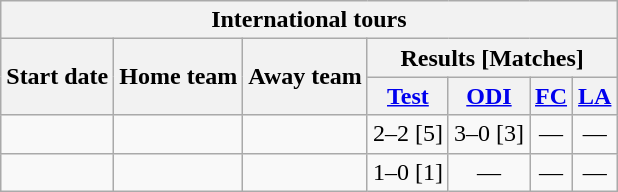<table class="wikitable">
<tr>
<th colspan="7">International tours</th>
</tr>
<tr>
<th rowspan="2">Start date</th>
<th rowspan="2">Home team</th>
<th rowspan="2">Away team</th>
<th colspan="4">Results [Matches]</th>
</tr>
<tr>
<th><a href='#'>Test</a></th>
<th><a href='#'>ODI</a></th>
<th><a href='#'>FC</a></th>
<th><a href='#'>LA</a></th>
</tr>
<tr>
<td><a href='#'></a></td>
<td></td>
<td></td>
<td>2–2 [5]</td>
<td>3–0 [3]</td>
<td ; style="text-align:center">—</td>
<td ; style="text-align:center">—</td>
</tr>
<tr>
<td><a href='#'></a></td>
<td></td>
<td></td>
<td>1–0 [1]</td>
<td ; style="text-align:center">—</td>
<td ; style="text-align:center">—</td>
<td ; style="text-align:center">—</td>
</tr>
</table>
